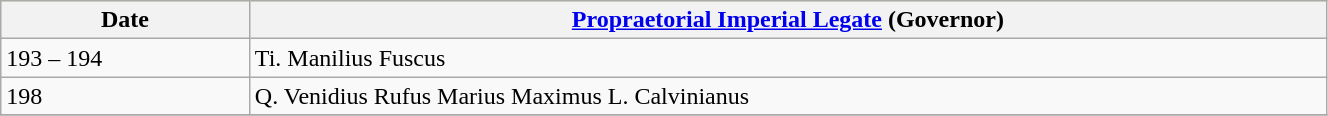<table class="wikitable"  width="70%">
<tr bgcolor="#FFDEAD">
<th width="9%">Date</th>
<th width="39%"><a href='#'>Propraetorial Imperial Legate</a> (Governor)</th>
</tr>
<tr>
<td>193 – 194</td>
<td>Ti. Manilius Fuscus</td>
</tr>
<tr>
<td>198</td>
<td>Q. Venidius Rufus Marius Maximus L. Calvinianus</td>
</tr>
<tr>
</tr>
</table>
